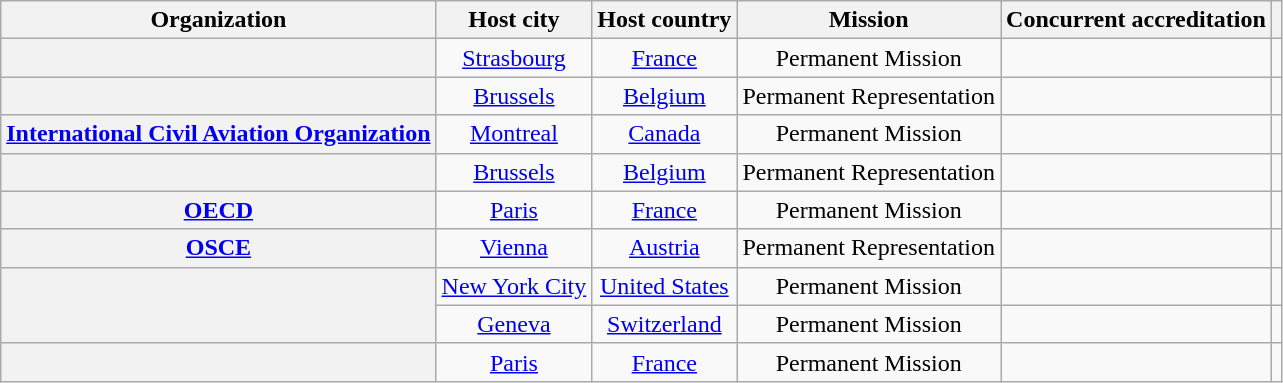<table class="wikitable plainrowheaders" style="text-align:center;">
<tr>
<th scope="col">Organization</th>
<th scope="col">Host city</th>
<th scope="col">Host country</th>
<th scope="col">Mission</th>
<th scope="col">Concurrent accreditation</th>
<th scope="col"></th>
</tr>
<tr>
<th scope="row"></th>
<td><a href='#'>Strasbourg</a></td>
<td><a href='#'>France</a></td>
<td>Permanent Mission</td>
<td></td>
<td></td>
</tr>
<tr>
<th scope="row"></th>
<td><a href='#'>Brussels</a></td>
<td><a href='#'>Belgium</a></td>
<td>Permanent Representation</td>
<td></td>
<td></td>
</tr>
<tr>
<th scope="row"> <a href='#'>International Civil Aviation Organization</a></th>
<td><a href='#'>Montreal</a></td>
<td><a href='#'>Canada</a></td>
<td>Permanent Mission</td>
<td></td>
<td></td>
</tr>
<tr>
<th scope="row"></th>
<td><a href='#'>Brussels</a></td>
<td><a href='#'>Belgium</a></td>
<td>Permanent Representation</td>
<td></td>
<td></td>
</tr>
<tr>
<th scope="row"> <a href='#'>OECD</a></th>
<td><a href='#'>Paris</a></td>
<td><a href='#'>France</a></td>
<td>Permanent Mission</td>
<td></td>
<td></td>
</tr>
<tr>
<th scope="row"> <a href='#'>OSCE</a></th>
<td><a href='#'>Vienna</a></td>
<td><a href='#'>Austria</a></td>
<td>Permanent Representation</td>
<td></td>
<td></td>
</tr>
<tr>
<th scope="row"  rowspan="2"></th>
<td><a href='#'>New York City</a></td>
<td><a href='#'>United States</a></td>
<td>Permanent Mission</td>
<td></td>
<td></td>
</tr>
<tr>
<td><a href='#'>Geneva</a></td>
<td><a href='#'>Switzerland</a></td>
<td>Permanent Mission</td>
<td></td>
<td></td>
</tr>
<tr>
<th scope="row"></th>
<td><a href='#'>Paris</a></td>
<td><a href='#'>France</a></td>
<td>Permanent Mission</td>
<td></td>
<td></td>
</tr>
</table>
